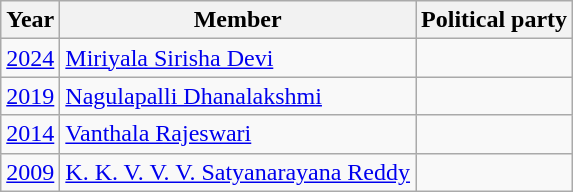<table class="wikitable sortable">
<tr>
<th>Year</th>
<th>Member</th>
<th colspan="2">Political party</th>
</tr>
<tr>
<td><a href='#'>2024</a></td>
<td><a href='#'>Miriyala Sirisha Devi</a></td>
<td></td>
</tr>
<tr>
<td><a href='#'>2019</a></td>
<td><a href='#'>Nagulapalli Dhanalakshmi</a></td>
<td></td>
</tr>
<tr>
<td><a href='#'>2014</a></td>
<td><a href='#'>Vanthala Rajeswari</a></td>
</tr>
<tr>
<td><a href='#'>2009</a></td>
<td><a href='#'>K. K. V. V. V. Satyanarayana Reddy</a></td>
<td></td>
</tr>
</table>
